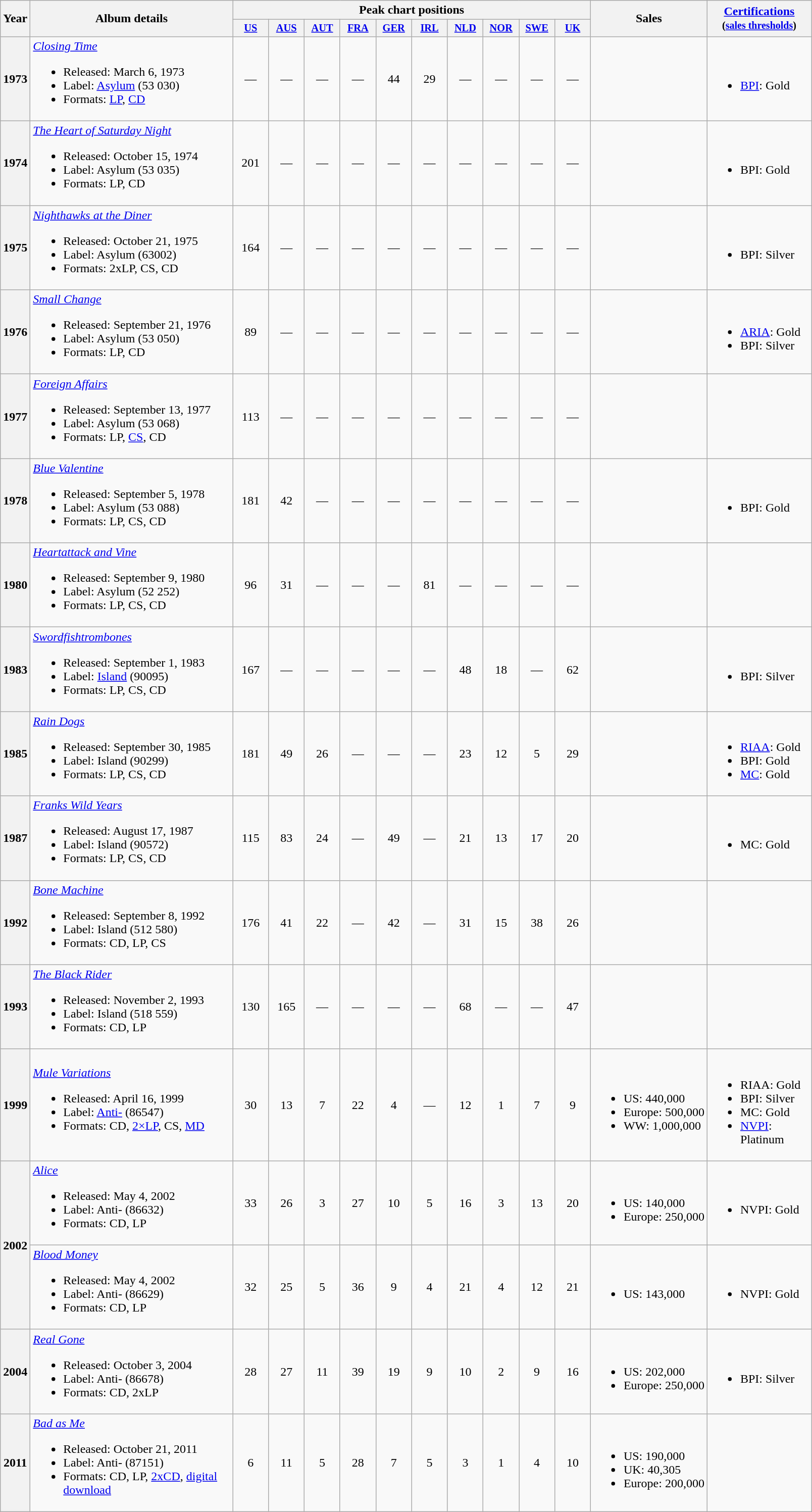<table class="wikitable" style="text-align:left;">
<tr>
<th scope="col" rowspan="2">Year</th>
<th scope="col" rowspan="2" style="width:260px">Album details</th>
<th scope="col" colspan="10">Peak chart positions</th>
<th scope="col" rowspan="2">Sales</th>
<th scope="col" rowspan="2" style="width:130px"><a href='#'>Certifications</a><br><small>(<a href='#'>sales thresholds</a>)</small></th>
</tr>
<tr>
<th scope="col" style="width:3em;font-size:85%"><a href='#'>US</a><br></th>
<th scope="col" style="width:3em;font-size:85%"><a href='#'>AUS</a><br></th>
<th scope="col" style="width:3em;font-size:85%"><a href='#'>AUT</a><br></th>
<th scope="col" style="width:3em;font-size:85%"><a href='#'>FRA</a><br></th>
<th scope="col" style="width:3em;font-size:85%"><a href='#'>GER</a><br></th>
<th scope="col" style="width:3em;font-size:85%"><a href='#'>IRL</a><br></th>
<th scope="col" style="width:3em;font-size:85%"><a href='#'>NLD</a><br></th>
<th scope="col" style="width:3em;font-size:85%"><a href='#'>NOR</a><br></th>
<th scope="col" style="width:3em;font-size:85%"><a href='#'>SWE</a><br></th>
<th scope="col" style="width:3em;font-size:85%"><a href='#'>UK</a><br></th>
</tr>
<tr>
<th scope="row">1973</th>
<td><em><a href='#'>Closing Time</a></em><br><ul><li>Released: March 6, 1973</li><li>Label: <a href='#'>Asylum</a> (53 030)</li><li>Formats: <a href='#'>LP</a>, <a href='#'>CD</a></li></ul></td>
<td style="text-align:center;">—</td>
<td style="text-align:center;">—</td>
<td style="text-align:center;">—</td>
<td style="text-align:center;">—</td>
<td style="text-align:center;">44</td>
<td style="text-align:center;">29</td>
<td style="text-align:center;">—</td>
<td style="text-align:center;">—</td>
<td style="text-align:center;">—</td>
<td style="text-align:center;">—</td>
<td></td>
<td><br><ul><li><a href='#'>BPI</a>: Gold</li></ul></td>
</tr>
<tr>
<th scope="row">1974</th>
<td><em><a href='#'>The Heart of Saturday Night</a></em><br><ul><li>Released: October 15, 1974</li><li>Label: Asylum (53 035)</li><li>Formats: LP, CD</li></ul></td>
<td style="text-align:center;">201</td>
<td style="text-align:center;">—</td>
<td style="text-align:center;">—</td>
<td style="text-align:center;">—</td>
<td style="text-align:center;">—</td>
<td style="text-align:center;">—</td>
<td style="text-align:center;">—</td>
<td style="text-align:center;">—</td>
<td style="text-align:center;">—</td>
<td style="text-align:center;">—</td>
<td></td>
<td><br><ul><li>BPI: Gold</li></ul></td>
</tr>
<tr>
<th scope="row">1975</th>
<td><em><a href='#'>Nighthawks at the Diner</a></em><br><ul><li>Released: October 21, 1975</li><li>Label: Asylum (63002)</li><li>Formats: 2xLP, CS, CD</li></ul></td>
<td style="text-align:center;">164</td>
<td style="text-align:center;">—</td>
<td style="text-align:center;">—</td>
<td style="text-align:center;">—</td>
<td style="text-align:center;">—</td>
<td style="text-align:center;">—</td>
<td style="text-align:center;">—</td>
<td style="text-align:center;">—</td>
<td style="text-align:center;">—</td>
<td style="text-align:center;">—</td>
<td></td>
<td><br><ul><li>BPI: Silver</li></ul></td>
</tr>
<tr>
<th scope="row">1976</th>
<td><em><a href='#'>Small Change</a></em><br><ul><li>Released: September 21, 1976</li><li>Label: Asylum (53 050)</li><li>Formats: LP, CD</li></ul></td>
<td style="text-align:center;">89</td>
<td style="text-align:center;">—</td>
<td style="text-align:center;">—</td>
<td style="text-align:center;">—</td>
<td style="text-align:center;">—</td>
<td style="text-align:center;">—</td>
<td style="text-align:center;">—</td>
<td style="text-align:center;">—</td>
<td style="text-align:center;">—</td>
<td style="text-align:center;">—</td>
<td></td>
<td><br><ul><li><a href='#'>ARIA</a>: Gold</li><li>BPI: Silver</li></ul></td>
</tr>
<tr>
<th scope="row">1977</th>
<td><em><a href='#'>Foreign Affairs</a></em><br><ul><li>Released: September 13, 1977</li><li>Label: Asylum (53 068)</li><li>Formats: LP, <a href='#'>CS</a>, CD</li></ul></td>
<td style="text-align:center;">113</td>
<td style="text-align:center;">—</td>
<td style="text-align:center;">—</td>
<td style="text-align:center;">—</td>
<td style="text-align:center;">—</td>
<td style="text-align:center;">—</td>
<td style="text-align:center;">—</td>
<td style="text-align:center;">—</td>
<td style="text-align:center;">—</td>
<td style="text-align:center;">—</td>
<td></td>
<td></td>
</tr>
<tr>
<th scope="row">1978</th>
<td><em><a href='#'>Blue Valentine</a></em><br><ul><li>Released: September 5, 1978</li><li>Label: Asylum (53 088)</li><li>Formats: LP, CS, CD</li></ul></td>
<td style="text-align:center;">181</td>
<td style="text-align:center;">42</td>
<td style="text-align:center;">—</td>
<td style="text-align:center;">—</td>
<td style="text-align:center;">—</td>
<td style="text-align:center;">—</td>
<td style="text-align:center;">—</td>
<td style="text-align:center;">—</td>
<td style="text-align:center;">—</td>
<td style="text-align:center;">—</td>
<td></td>
<td><br><ul><li>BPI: Gold</li></ul></td>
</tr>
<tr>
<th scope="row">1980</th>
<td><em><a href='#'>Heartattack and Vine</a></em><br><ul><li>Released: September 9, 1980</li><li>Label: Asylum (52 252)</li><li>Formats: LP, CS, CD</li></ul></td>
<td style="text-align:center;">96</td>
<td style="text-align:center;">31</td>
<td style="text-align:center;">—</td>
<td style="text-align:center;">—</td>
<td style="text-align:center;">—</td>
<td style="text-align:center;">81</td>
<td style="text-align:center;">—</td>
<td style="text-align:center;">—</td>
<td style="text-align:center;">—</td>
<td style="text-align:center;">—</td>
<td></td>
<td></td>
</tr>
<tr>
<th scope="row">1983</th>
<td><em><a href='#'>Swordfishtrombones</a></em><br><ul><li>Released: September 1, 1983</li><li>Label: <a href='#'>Island</a> (90095)</li><li>Formats: LP, CS, CD</li></ul></td>
<td style="text-align:center;">167</td>
<td style="text-align:center;">—</td>
<td style="text-align:center;">—</td>
<td style="text-align:center;">—</td>
<td style="text-align:center;">—</td>
<td style="text-align:center;">—</td>
<td style="text-align:center;">48</td>
<td style="text-align:center;">18</td>
<td style="text-align:center;">—</td>
<td style="text-align:center;">62</td>
<td></td>
<td><br><ul><li>BPI: Silver</li></ul></td>
</tr>
<tr>
<th scope="row">1985</th>
<td><em><a href='#'>Rain Dogs</a></em><br><ul><li>Released: September 30, 1985</li><li>Label: Island (90299)</li><li>Formats: LP, CS, CD</li></ul></td>
<td style="text-align:center;">181</td>
<td style="text-align:center;">49</td>
<td style="text-align:center;">26</td>
<td style="text-align:center;">—</td>
<td style="text-align:center;">—</td>
<td style="text-align:center;">—</td>
<td style="text-align:center;">23</td>
<td style="text-align:center;">12</td>
<td style="text-align:center;">5</td>
<td style="text-align:center;">29</td>
<td></td>
<td><br><ul><li><a href='#'>RIAA</a>: Gold</li><li>BPI: Gold</li><li><a href='#'>MC</a>: Gold</li></ul></td>
</tr>
<tr>
<th scope="row">1987</th>
<td><em><a href='#'>Franks Wild Years</a></em><br><ul><li>Released: August 17, 1987</li><li>Label: Island (90572)</li><li>Formats: LP, CS, CD</li></ul></td>
<td style="text-align:center;">115</td>
<td style="text-align:center;">83</td>
<td style="text-align:center;">24</td>
<td style="text-align:center;">—</td>
<td style="text-align:center;">49</td>
<td style="text-align:center;">—</td>
<td style="text-align:center;">21</td>
<td style="text-align:center;">13</td>
<td style="text-align:center;">17</td>
<td style="text-align:center;">20</td>
<td></td>
<td><br><ul><li>MC: Gold</li></ul></td>
</tr>
<tr>
<th scope="row">1992</th>
<td><em><a href='#'>Bone Machine</a></em><br><ul><li>Released: September 8, 1992</li><li>Label: Island (512 580)</li><li>Formats: CD, LP, CS</li></ul></td>
<td style="text-align:center;">176</td>
<td style="text-align:center;">41</td>
<td style="text-align:center;">22</td>
<td style="text-align:center;">—</td>
<td style="text-align:center;">42</td>
<td style="text-align:center;">—</td>
<td style="text-align:center;">31</td>
<td style="text-align:center;">15</td>
<td style="text-align:center;">38</td>
<td style="text-align:center;">26</td>
<td></td>
<td></td>
</tr>
<tr>
<th scope="row">1993</th>
<td><em><a href='#'>The Black Rider</a></em><br><ul><li>Released: November 2, 1993</li><li>Label: Island (518 559)</li><li>Formats: CD, LP</li></ul></td>
<td style="text-align:center;">130</td>
<td style="text-align:center;">165</td>
<td style="text-align:center;">—</td>
<td style="text-align:center;">—</td>
<td style="text-align:center;">—</td>
<td style="text-align:center;">—</td>
<td style="text-align:center;">68</td>
<td style="text-align:center;">—</td>
<td style="text-align:center;">—</td>
<td style="text-align:center;">47</td>
<td></td>
<td></td>
</tr>
<tr>
<th scope="row">1999</th>
<td><em><a href='#'>Mule Variations</a></em><br><ul><li>Released: April 16, 1999</li><li>Label: <a href='#'>Anti-</a> (86547)</li><li>Formats: CD, <a href='#'>2×LP</a>, CS, <a href='#'>MD</a></li></ul></td>
<td style="text-align:center;">30</td>
<td style="text-align:center;">13</td>
<td style="text-align:center;">7</td>
<td style="text-align:center;">22</td>
<td style="text-align:center;">4</td>
<td style="text-align:center;">—</td>
<td style="text-align:center;">12</td>
<td style="text-align:center;">1</td>
<td style="text-align:center;">7</td>
<td style="text-align:center;">9</td>
<td><br><ul><li>US: 440,000</li><li>Europe: 500,000</li><li>WW: 1,000,000</li></ul></td>
<td><br><ul><li>RIAA: Gold</li><li>BPI: Silver</li><li>MC: Gold</li><li><a href='#'>NVPI</a>: Platinum</li></ul></td>
</tr>
<tr>
<th scope="row" rowspan="2">2002</th>
<td><em><a href='#'>Alice</a></em><br><ul><li>Released: May 4, 2002</li><li>Label: Anti- (86632)</li><li>Formats: CD, LP</li></ul></td>
<td style="text-align:center;">33</td>
<td style="text-align:center;">26</td>
<td style="text-align:center;">3</td>
<td style="text-align:center;">27</td>
<td style="text-align:center;">10</td>
<td style="text-align:center;">5</td>
<td style="text-align:center;">16</td>
<td style="text-align:center;">3</td>
<td style="text-align:center;">13</td>
<td style="text-align:center;">20</td>
<td><br><ul><li>US: 140,000</li><li>Europe: 250,000</li></ul></td>
<td><br><ul><li>NVPI: Gold</li></ul></td>
</tr>
<tr>
<td><em><a href='#'>Blood Money</a></em><br><ul><li>Released: May 4, 2002</li><li>Label: Anti- (86629)</li><li>Formats: CD, LP</li></ul></td>
<td style="text-align:center;">32</td>
<td style="text-align:center;">25</td>
<td style="text-align:center;">5</td>
<td style="text-align:center;">36</td>
<td style="text-align:center;">9</td>
<td style="text-align:center;">4</td>
<td style="text-align:center;">21</td>
<td style="text-align:center;">4</td>
<td style="text-align:center;">12</td>
<td style="text-align:center;">21</td>
<td><br><ul><li>US: 143,000</li></ul></td>
<td><br><ul><li>NVPI: Gold</li></ul></td>
</tr>
<tr>
<th scope="row">2004</th>
<td><em><a href='#'>Real Gone</a></em><br><ul><li>Released: October 3, 2004</li><li>Label: Anti- (86678)</li><li>Formats: CD, 2xLP</li></ul></td>
<td style="text-align:center;">28</td>
<td style="text-align:center;">27</td>
<td style="text-align:center;">11</td>
<td style="text-align:center;">39</td>
<td style="text-align:center;">19</td>
<td style="text-align:center;">9</td>
<td style="text-align:center;">10</td>
<td style="text-align:center;">2</td>
<td style="text-align:center;">9</td>
<td style="text-align:center;">16</td>
<td><br><ul><li>US: 202,000</li><li>Europe: 250,000</li></ul></td>
<td><br><ul><li>BPI: Silver</li></ul></td>
</tr>
<tr>
<th scope="row">2011</th>
<td><em><a href='#'>Bad as Me</a></em><br><ul><li>Released: October 21, 2011</li><li>Label: Anti- (87151)</li><li>Formats: CD, LP, <a href='#'>2xCD</a>, <a href='#'>digital download</a></li></ul></td>
<td style="text-align:center;">6</td>
<td style="text-align:center;">11</td>
<td style="text-align:center;">5</td>
<td style="text-align:center;">28</td>
<td style="text-align:center;">7</td>
<td style="text-align:center;">5</td>
<td style="text-align:center;">3</td>
<td style="text-align:center;">1</td>
<td style="text-align:center;">4</td>
<td style="text-align:center;">10</td>
<td><br><ul><li>US: 190,000</li><li>UK: 40,305</li><li>Europe: 200,000</li></ul></td>
<td></td>
</tr>
</table>
